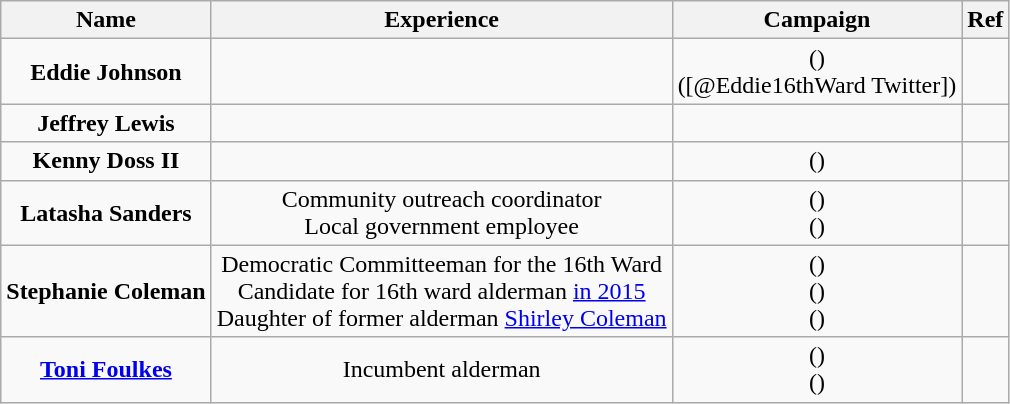<table class="wikitable" style="text-align:center">
<tr>
<th>Name</th>
<th>Experience</th>
<th>Campaign</th>
<th>Ref</th>
</tr>
<tr>
<td><strong>Eddie Johnson</strong></td>
<td></td>
<td>()<br>([@Eddie16thWard Twitter])</td>
<td></td>
</tr>
<tr>
<td><strong>Jeffrey Lewis</strong></td>
<td></td>
<td></td>
<td></td>
</tr>
<tr>
<td><strong>Kenny Doss II</strong></td>
<td></td>
<td>()</td>
<td></td>
</tr>
<tr>
<td><strong>Latasha Sanders</strong></td>
<td>Community outreach coordinator<br>Local government employee</td>
<td>()<br>()</td>
<td></td>
</tr>
<tr>
<td><strong>Stephanie Coleman</strong></td>
<td>Democratic Committeeman for the 16th Ward<br>Candidate for 16th ward alderman <a href='#'>in 2015</a><br>Daughter of former alderman <a href='#'>Shirley Coleman</a></td>
<td>()<br>()<br>()</td>
<td></td>
</tr>
<tr>
<td><strong><a href='#'>Toni Foulkes</a></strong></td>
<td>Incumbent alderman</td>
<td>()<br>()</td>
<td></td>
</tr>
</table>
